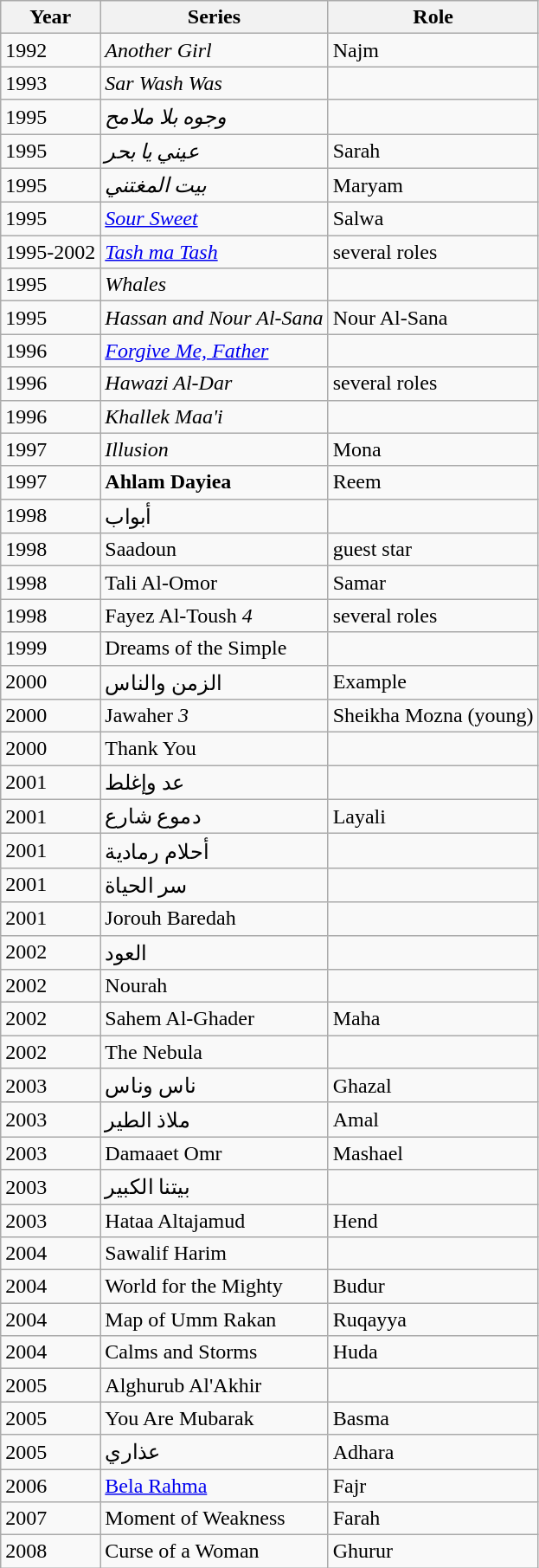<table class="wikitable">
<tr>
<th>Year</th>
<th>Series</th>
<th>Role</th>
</tr>
<tr>
<td>1992</td>
<td><em>Another Girl</em></td>
<td>Najm</td>
</tr>
<tr>
<td>1993</td>
<td><em>Sar Wash Was</em></td>
<td></td>
</tr>
<tr>
<td>1995</td>
<td><em>وجوه بلا ملامح</em></td>
<td></td>
</tr>
<tr>
<td>1995</td>
<td><em>عيني يا بحر</em></td>
<td>Sarah</td>
</tr>
<tr>
<td>1995</td>
<td><em>بيت المغتني</em></td>
<td>Maryam</td>
</tr>
<tr>
<td>1995</td>
<td><em><a href='#'>Sour Sweet</a></em></td>
<td>Salwa</td>
</tr>
<tr>
<td>1995-2002</td>
<td><em><a href='#'>Tash ma Tash</a></em></td>
<td>several roles</td>
</tr>
<tr>
<td>1995</td>
<td><em>Whales</em></td>
<td></td>
</tr>
<tr>
<td>1995</td>
<td><em>Hassan and Nour Al-Sana</em></td>
<td>Nour Al-Sana</td>
</tr>
<tr>
<td>1996</td>
<td><em><a href='#'>Forgive Me, Father</a></em></td>
<td></td>
</tr>
<tr>
<td>1996</td>
<td><em>Hawazi Al-Dar</em></td>
<td>several roles</td>
</tr>
<tr>
<td>1996</td>
<td><em>Khallek Maa'i</em></td>
<td></td>
</tr>
<tr>
<td>1997</td>
<td><em>Illusion</em></td>
<td>Mona</td>
</tr>
<tr>
<td>1997</td>
<td><strong>Ahlam Dayiea<em></td>
<td>Reem</td>
</tr>
<tr>
<td>1998</td>
<td></em>أبواب<em></td>
<td></td>
</tr>
<tr>
<td>1998</td>
<td></em>Saadoun<em></td>
<td>guest star</td>
</tr>
<tr>
<td>1998</td>
<td></em>Tali Al-Omor<em></td>
<td>Samar</td>
</tr>
<tr>
<td>1998</td>
<td></em>Fayez Al-Toush<em> 4</td>
<td>several roles</td>
</tr>
<tr>
<td>1999</td>
<td></em>Dreams of the Simple<em></td>
<td></td>
</tr>
<tr>
<td>2000</td>
<td></em>الزمن والناس<em></td>
<td>Example</td>
</tr>
<tr>
<td>2000</td>
<td></em>Jawaher<em> 3</td>
<td>Sheikha Mozna (young)</td>
</tr>
<tr>
<td>2000</td>
<td></em>Thank You<em></td>
<td></td>
</tr>
<tr>
<td>2001</td>
<td></em>عد وإغلط<em></td>
<td></td>
</tr>
<tr>
<td>2001</td>
<td></em>دموع شارع<em></td>
<td>Layali</td>
</tr>
<tr>
<td>2001</td>
<td></em>أحلام رمادية<em></td>
<td></td>
</tr>
<tr>
<td>2001</td>
<td></em>سر الحياة<em></td>
<td></td>
</tr>
<tr>
<td>2001</td>
<td></em>Jorouh Baredah<em></td>
<td></td>
</tr>
<tr>
<td>2002</td>
<td></em>العود<em></td>
<td></td>
</tr>
<tr>
<td>2002</td>
<td></em>Nourah<em></td>
<td></td>
</tr>
<tr>
<td>2002</td>
<td></em>Sahem Al-Ghader<em></td>
<td>Maha</td>
</tr>
<tr>
<td>2002</td>
<td></em>The Nebula<em></td>
<td></td>
</tr>
<tr>
<td>2003</td>
<td></em>ناس وناس<em></td>
<td>Ghazal</td>
</tr>
<tr>
<td>2003</td>
<td></em>ملاذ الطير<em></td>
<td>Amal</td>
</tr>
<tr>
<td>2003</td>
<td></em>Damaaet Omr<em></td>
<td>Mashael</td>
</tr>
<tr>
<td>2003</td>
<td></em>بيتنا الكبير<em></td>
<td></td>
</tr>
<tr>
<td>2003</td>
<td></em>Hataa Altajamud<em></td>
<td>Hend</td>
</tr>
<tr>
<td>2004</td>
<td></em>Sawalif Harim<em></td>
<td></td>
</tr>
<tr>
<td>2004</td>
<td></em>World for the Mighty<em></td>
<td>Budur</td>
</tr>
<tr>
<td>2004</td>
<td></em>Map of Umm Rakan<em></td>
<td>Ruqayya</td>
</tr>
<tr>
<td>2004</td>
<td></em>Calms and Storms<em></td>
<td>Huda</td>
</tr>
<tr>
<td>2005</td>
<td></em>Alghurub Al'Akhir<em></td>
<td></td>
</tr>
<tr>
<td>2005</td>
<td></em>You Are Mubarak<em></td>
<td>Basma</td>
</tr>
<tr>
<td>2005</td>
<td></em>عذاري<em></td>
<td>Adhara</td>
</tr>
<tr>
<td>2006</td>
<td></em><a href='#'>Bela Rahma</a><em></td>
<td>Fajr</td>
</tr>
<tr>
<td>2007</td>
<td></em>Moment of Weakness<em></td>
<td>Farah</td>
</tr>
<tr>
<td>2008</td>
<td></em>Curse of a Woman<em></td>
<td>Ghurur</td>
</tr>
</table>
